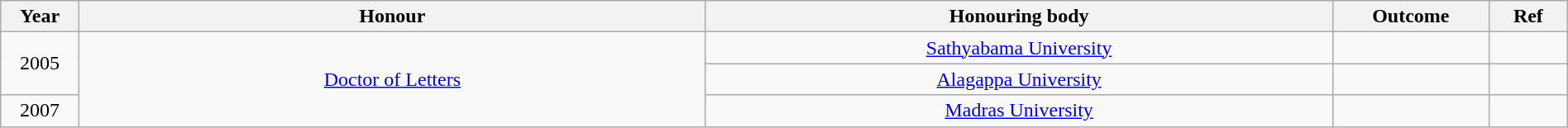<table class="wikitable" style="width:100%;">
<tr>
<th width=5%>Year</th>
<th style="width:40%;">Honour</th>
<th style="width:40%;">Honouring body</th>
<th style="width:10%;">Outcome</th>
<th style="width:5%;">Ref</th>
</tr>
<tr>
<td rowspan="2" style="text-align:center;">2005</td>
<td rowspan="3" style="text-align:center;"><a href='#'>Doctor of Letters</a></td>
<td style="text-align:center;"><a href='#'>Sathyabama University</a></td>
<td></td>
<td></td>
</tr>
<tr>
<td style="text-align:center;"><a href='#'>Alagappa University</a></td>
<td></td>
<td></td>
</tr>
<tr>
<td style="text-align:center;">2007</td>
<td style="text-align:center;"><a href='#'>Madras University</a></td>
<td></td>
<td></td>
</tr>
</table>
